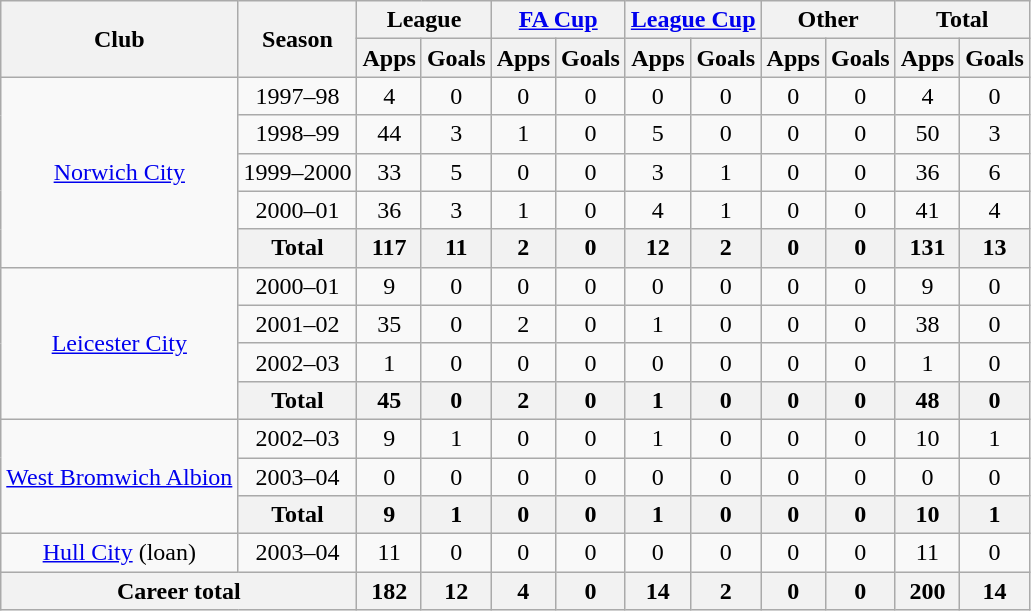<table class="wikitable" style="text-align: center">
<tr>
<th rowspan="2">Club</th>
<th rowspan="2">Season</th>
<th colspan="2">League</th>
<th colspan="2"><a href='#'>FA Cup</a></th>
<th colspan="2"><a href='#'>League Cup</a></th>
<th colspan="2">Other</th>
<th colspan="2">Total</th>
</tr>
<tr>
<th>Apps</th>
<th>Goals</th>
<th>Apps</th>
<th>Goals</th>
<th>Apps</th>
<th>Goals</th>
<th>Apps</th>
<th>Goals</th>
<th>Apps</th>
<th>Goals</th>
</tr>
<tr>
<td rowspan="5"><a href='#'>Norwich City</a></td>
<td>1997–98</td>
<td>4</td>
<td>0</td>
<td>0</td>
<td>0</td>
<td>0</td>
<td>0</td>
<td>0</td>
<td>0</td>
<td>4</td>
<td>0</td>
</tr>
<tr>
<td>1998–99</td>
<td>44</td>
<td>3</td>
<td>1</td>
<td>0</td>
<td>5</td>
<td>0</td>
<td>0</td>
<td>0</td>
<td>50</td>
<td>3</td>
</tr>
<tr>
<td>1999–2000</td>
<td>33</td>
<td>5</td>
<td>0</td>
<td>0</td>
<td>3</td>
<td>1</td>
<td>0</td>
<td>0</td>
<td>36</td>
<td>6</td>
</tr>
<tr>
<td>2000–01</td>
<td>36</td>
<td>3</td>
<td>1</td>
<td>0</td>
<td>4</td>
<td>1</td>
<td>0</td>
<td>0</td>
<td>41</td>
<td>4</td>
</tr>
<tr>
<th colspan="1">Total</th>
<th>117</th>
<th>11</th>
<th>2</th>
<th>0</th>
<th>12</th>
<th>2</th>
<th>0</th>
<th>0</th>
<th>131</th>
<th>13</th>
</tr>
<tr>
<td rowspan="4"><a href='#'>Leicester City</a></td>
<td>2000–01</td>
<td>9</td>
<td>0</td>
<td>0</td>
<td>0</td>
<td>0</td>
<td>0</td>
<td>0</td>
<td>0</td>
<td>9</td>
<td>0</td>
</tr>
<tr>
<td>2001–02</td>
<td>35</td>
<td>0</td>
<td>2</td>
<td>0</td>
<td>1</td>
<td>0</td>
<td>0</td>
<td>0</td>
<td>38</td>
<td>0</td>
</tr>
<tr>
<td>2002–03</td>
<td>1</td>
<td>0</td>
<td>0</td>
<td>0</td>
<td>0</td>
<td>0</td>
<td>0</td>
<td>0</td>
<td>1</td>
<td>0</td>
</tr>
<tr>
<th colspan="1">Total</th>
<th>45</th>
<th>0</th>
<th>2</th>
<th>0</th>
<th>1</th>
<th>0</th>
<th>0</th>
<th>0</th>
<th>48</th>
<th>0</th>
</tr>
<tr>
<td rowspan="3"><a href='#'>West Bromwich Albion</a></td>
<td>2002–03</td>
<td>9</td>
<td>1</td>
<td>0</td>
<td>0</td>
<td>1</td>
<td>0</td>
<td>0</td>
<td>0</td>
<td>10</td>
<td>1</td>
</tr>
<tr>
<td>2003–04</td>
<td>0</td>
<td>0</td>
<td>0</td>
<td>0</td>
<td>0</td>
<td>0</td>
<td>0</td>
<td>0</td>
<td>0</td>
<td>0</td>
</tr>
<tr>
<th colspan="1">Total</th>
<th>9</th>
<th>1</th>
<th>0</th>
<th>0</th>
<th>1</th>
<th>0</th>
<th>0</th>
<th>0</th>
<th>10</th>
<th>1</th>
</tr>
<tr>
<td><a href='#'>Hull City</a> (loan)</td>
<td>2003–04</td>
<td>11</td>
<td>0</td>
<td>0</td>
<td>0</td>
<td>0</td>
<td>0</td>
<td>0</td>
<td>0</td>
<td>11</td>
<td>0</td>
</tr>
<tr>
<th colspan="2">Career total</th>
<th>182</th>
<th>12</th>
<th>4</th>
<th>0</th>
<th>14</th>
<th>2</th>
<th>0</th>
<th>0</th>
<th>200</th>
<th>14</th>
</tr>
</table>
